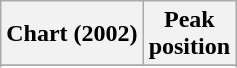<table class="wikitable sortable plainrowheaders" style="text-align:center">
<tr>
<th scope="col">Chart (2002)</th>
<th scope="col">Peak<br>position</th>
</tr>
<tr>
</tr>
<tr>
</tr>
<tr>
</tr>
<tr>
</tr>
<tr>
</tr>
<tr>
</tr>
<tr>
</tr>
</table>
